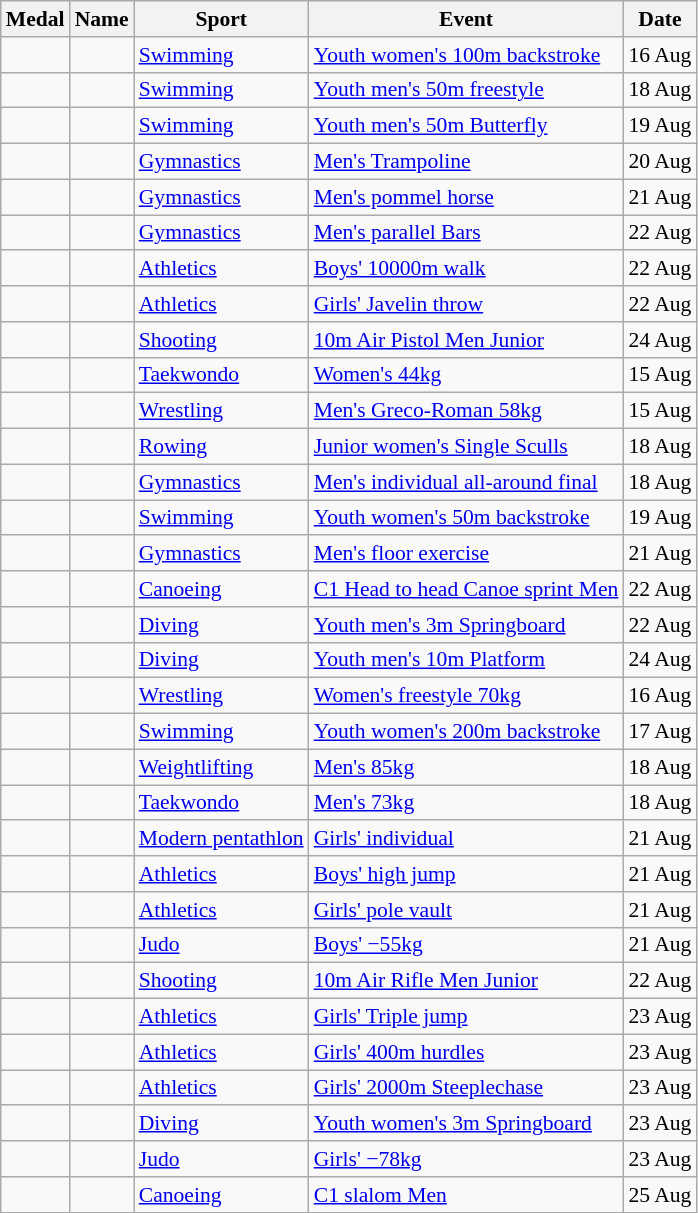<table class="wikitable sortable" style="font-size:90%">
<tr>
<th>Medal</th>
<th>Name</th>
<th>Sport</th>
<th>Event</th>
<th>Date</th>
</tr>
<tr>
<td></td>
<td></td>
<td><a href='#'>Swimming</a></td>
<td><a href='#'>Youth women's 100m backstroke</a></td>
<td>16 Aug</td>
</tr>
<tr>
<td></td>
<td></td>
<td><a href='#'>Swimming</a></td>
<td><a href='#'>Youth men's 50m freestyle</a></td>
<td>18 Aug</td>
</tr>
<tr>
<td></td>
<td></td>
<td><a href='#'>Swimming</a></td>
<td><a href='#'>Youth men's 50m Butterfly</a></td>
<td>19 Aug</td>
</tr>
<tr>
<td></td>
<td></td>
<td><a href='#'>Gymnastics</a></td>
<td><a href='#'>Men's Trampoline</a></td>
<td>20 Aug</td>
</tr>
<tr>
<td></td>
<td></td>
<td><a href='#'>Gymnastics</a></td>
<td><a href='#'>Men's pommel horse</a></td>
<td>21 Aug</td>
</tr>
<tr>
<td></td>
<td></td>
<td><a href='#'>Gymnastics</a></td>
<td><a href='#'>Men's parallel Bars</a></td>
<td>22 Aug</td>
</tr>
<tr>
<td></td>
<td></td>
<td><a href='#'>Athletics</a></td>
<td><a href='#'>Boys' 10000m walk</a></td>
<td>22 Aug</td>
</tr>
<tr>
<td></td>
<td></td>
<td><a href='#'>Athletics</a></td>
<td><a href='#'>Girls' Javelin throw</a></td>
<td>22 Aug</td>
</tr>
<tr>
<td></td>
<td></td>
<td><a href='#'>Shooting</a></td>
<td><a href='#'>10m Air Pistol Men Junior</a></td>
<td>24 Aug</td>
</tr>
<tr>
<td></td>
<td></td>
<td><a href='#'>Taekwondo</a></td>
<td><a href='#'>Women's 44kg</a></td>
<td>15 Aug</td>
</tr>
<tr>
<td></td>
<td></td>
<td><a href='#'>Wrestling</a></td>
<td><a href='#'>Men's Greco-Roman 58kg</a></td>
<td>15 Aug</td>
</tr>
<tr>
<td></td>
<td></td>
<td><a href='#'>Rowing</a></td>
<td><a href='#'>Junior women's Single Sculls</a></td>
<td>18 Aug</td>
</tr>
<tr>
<td></td>
<td></td>
<td><a href='#'>Gymnastics</a></td>
<td><a href='#'>Men's individual all-around final</a></td>
<td>18 Aug</td>
</tr>
<tr>
<td></td>
<td></td>
<td><a href='#'>Swimming</a></td>
<td><a href='#'>Youth women's 50m backstroke</a></td>
<td>19 Aug</td>
</tr>
<tr>
<td></td>
<td></td>
<td><a href='#'>Gymnastics</a></td>
<td><a href='#'>Men's floor exercise</a></td>
<td>21 Aug</td>
</tr>
<tr>
<td></td>
<td></td>
<td><a href='#'>Canoeing</a></td>
<td><a href='#'>C1 Head to head Canoe sprint Men</a></td>
<td>22 Aug</td>
</tr>
<tr>
<td></td>
<td></td>
<td><a href='#'>Diving</a></td>
<td><a href='#'>Youth men's 3m Springboard</a></td>
<td>22 Aug</td>
</tr>
<tr>
<td></td>
<td></td>
<td><a href='#'>Diving</a></td>
<td><a href='#'>Youth men's 10m Platform</a></td>
<td>24 Aug</td>
</tr>
<tr>
<td></td>
<td></td>
<td><a href='#'>Wrestling</a></td>
<td><a href='#'>Women's freestyle 70kg</a></td>
<td>16 Aug</td>
</tr>
<tr>
<td></td>
<td></td>
<td><a href='#'>Swimming</a></td>
<td><a href='#'>Youth women's 200m backstroke</a></td>
<td>17 Aug</td>
</tr>
<tr>
<td></td>
<td></td>
<td><a href='#'>Weightlifting</a></td>
<td><a href='#'>Men's 85kg</a></td>
<td>18 Aug</td>
</tr>
<tr>
<td></td>
<td></td>
<td><a href='#'>Taekwondo</a></td>
<td><a href='#'>Men's 73kg</a></td>
<td>18 Aug</td>
</tr>
<tr>
<td></td>
<td></td>
<td><a href='#'>Modern pentathlon</a></td>
<td><a href='#'>Girls' individual</a></td>
<td>21 Aug</td>
</tr>
<tr>
<td></td>
<td></td>
<td><a href='#'>Athletics</a></td>
<td><a href='#'>Boys' high jump</a></td>
<td>21 Aug</td>
</tr>
<tr>
<td></td>
<td></td>
<td><a href='#'>Athletics</a></td>
<td><a href='#'>Girls' pole vault</a></td>
<td>21 Aug</td>
</tr>
<tr>
<td></td>
<td></td>
<td><a href='#'>Judo</a></td>
<td><a href='#'>Boys' −55kg</a></td>
<td>21 Aug</td>
</tr>
<tr>
<td></td>
<td></td>
<td><a href='#'>Shooting</a></td>
<td><a href='#'>10m Air Rifle Men Junior</a></td>
<td>22 Aug</td>
</tr>
<tr>
<td></td>
<td></td>
<td><a href='#'>Athletics</a></td>
<td><a href='#'>Girls' Triple jump</a></td>
<td>23 Aug</td>
</tr>
<tr>
<td></td>
<td></td>
<td><a href='#'>Athletics</a></td>
<td><a href='#'>Girls' 400m hurdles</a></td>
<td>23 Aug</td>
</tr>
<tr>
<td></td>
<td></td>
<td><a href='#'>Athletics</a></td>
<td><a href='#'>Girls' 2000m Steeplechase</a></td>
<td>23 Aug</td>
</tr>
<tr>
<td></td>
<td></td>
<td><a href='#'>Diving</a></td>
<td><a href='#'>Youth women's 3m Springboard</a></td>
<td>23 Aug</td>
</tr>
<tr>
<td></td>
<td></td>
<td><a href='#'>Judo</a></td>
<td><a href='#'>Girls' −78kg</a></td>
<td>23 Aug</td>
</tr>
<tr>
<td></td>
<td></td>
<td><a href='#'>Canoeing</a></td>
<td><a href='#'>C1 slalom Men</a></td>
<td>25 Aug</td>
</tr>
</table>
